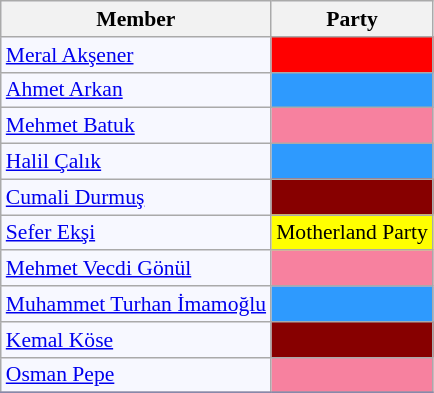<table class=wikitable style="border:1px solid #8888aa; background-color:#f7f8ff; padding:0px; font-size:90%;">
<tr>
<th>Member</th>
<th>Party</th>
</tr>
<tr>
<td><a href='#'>Meral Akşener</a></td>
<td style="background: #ff0000"></td>
</tr>
<tr>
<td><a href='#'>Ahmet Arkan</a></td>
<td style="background: #2E9AFE"></td>
</tr>
<tr>
<td><a href='#'>Mehmet Batuk</a></td>
<td style="background: #F7819F"></td>
</tr>
<tr>
<td><a href='#'>Halil Çalık</a></td>
<td style="background: #2E9AFE"></td>
</tr>
<tr>
<td><a href='#'>Cumali Durmuş</a></td>
<td style="background: #870000"></td>
</tr>
<tr>
<td><a href='#'>Sefer Ekşi</a></td>
<td style="background: #ffff00">Motherland Party</td>
</tr>
<tr>
<td><a href='#'>Mehmet Vecdi Gönül</a></td>
<td style="background: #F7819F"></td>
</tr>
<tr>
<td><a href='#'>Muhammet Turhan İmamoğlu</a></td>
<td style="background: #2E9AFE"></td>
</tr>
<tr>
<td><a href='#'>Kemal Köse</a></td>
<td style="background: #870000"></td>
</tr>
<tr>
<td><a href='#'>Osman Pepe</a></td>
<td style="background: #F7819F"></td>
</tr>
<tr>
</tr>
</table>
